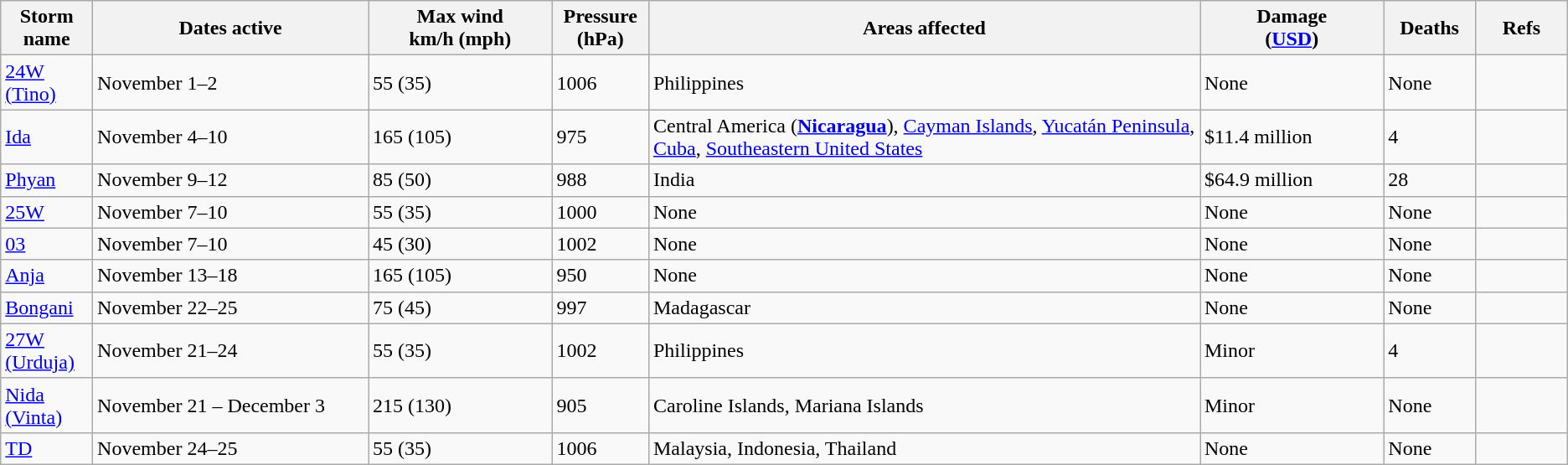<table class="wikitable sortable">
<tr>
<th width="5%">Storm name</th>
<th width="15%">Dates active</th>
<th width="10%">Max wind<br>km/h (mph)</th>
<th width="5%">Pressure<br>(hPa)</th>
<th width="30%">Areas affected</th>
<th width="10%">Damage<br>(<a href='#'>USD</a>)</th>
<th width="5%">Deaths</th>
<th width="5%">Refs</th>
</tr>
<tr>
<td><a href='#'>24W (Tino)</a></td>
<td>November 1–2</td>
<td>55 (35)</td>
<td>1006</td>
<td>Philippines</td>
<td>None</td>
<td>None</td>
<td></td>
</tr>
<tr>
<td><a href='#'>Ida</a></td>
<td>November 4–10</td>
<td>165 (105)</td>
<td>975</td>
<td>Central America (<strong><a href='#'>Nicaragua</a></strong>), <a href='#'>Cayman Islands</a>, <a href='#'>Yucatán Peninsula</a>, <a href='#'>Cuba</a>, <a href='#'>Southeastern United States</a></td>
<td>$11.4 million</td>
<td>4</td>
<td></td>
</tr>
<tr>
<td><a href='#'>Phyan</a></td>
<td>November 9–12</td>
<td>85 (50)</td>
<td>988</td>
<td>India</td>
<td>$64.9 million</td>
<td>28</td>
<td></td>
</tr>
<tr>
<td><a href='#'>25W</a></td>
<td>November 7–10</td>
<td>55 (35)</td>
<td>1000</td>
<td>None</td>
<td>None</td>
<td>None</td>
<td></td>
</tr>
<tr>
<td><a href='#'>03</a></td>
<td>November 7–10</td>
<td>45 (30)</td>
<td>1002</td>
<td>None</td>
<td>None</td>
<td>None</td>
<td></td>
</tr>
<tr>
<td><a href='#'>Anja</a></td>
<td>November 13–18</td>
<td>165 (105)</td>
<td>950</td>
<td>None</td>
<td>None</td>
<td>None</td>
<td></td>
</tr>
<tr>
<td><a href='#'>Bongani</a></td>
<td>November 22–25</td>
<td>75 (45)</td>
<td>997</td>
<td>Madagascar</td>
<td>None</td>
<td>None</td>
<td></td>
</tr>
<tr>
<td><a href='#'>27W (Urduja)</a></td>
<td>November 21–24</td>
<td>55 (35)</td>
<td>1002</td>
<td>Philippines</td>
<td>Minor</td>
<td>4</td>
<td></td>
</tr>
<tr>
<td><a href='#'>Nida (Vinta)</a></td>
<td>November 21 – December 3</td>
<td>215 (130)</td>
<td>905</td>
<td>Caroline Islands, Mariana Islands</td>
<td>Minor</td>
<td>None</td>
<td></td>
</tr>
<tr>
<td><a href='#'>TD</a></td>
<td>November 24–25</td>
<td>55 (35)</td>
<td>1006</td>
<td>Malaysia, Indonesia, Thailand</td>
<td>None</td>
<td>None</td>
<td></td>
</tr>
</table>
